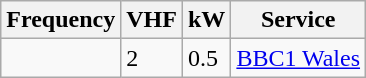<table class="wikitable sortable">
<tr>
<th>Frequency</th>
<th>VHF</th>
<th>kW</th>
<th>Service</th>
</tr>
<tr>
<td></td>
<td>2</td>
<td>0.5</td>
<td><a href='#'>BBC1 Wales</a></td>
</tr>
</table>
